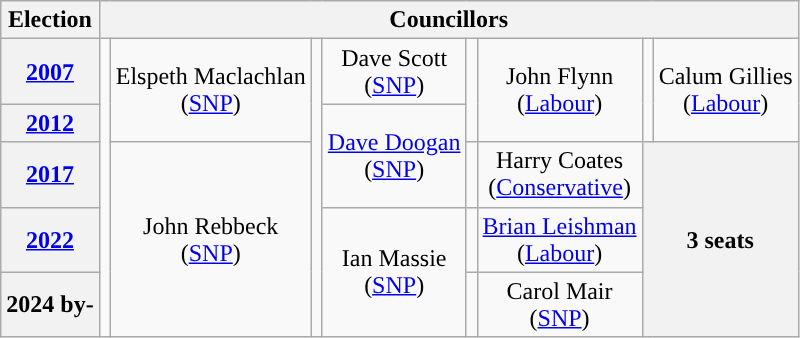<table class="wikitable" style="text-align:center">
<tr>
<th>Election</th>
<th colspan=8>Councillors</th>
</tr>
<tr>
<th><a href='#'>2007</a></th>
<td rowspan=5; style="background-color: "></td>
<td rowspan=2>Elspeth Maclachlan<br>(<a href='#'>SNP</a>)</td>
<td rowspan=5; style="background-color: "></td>
<td rowspan=1>Dave Scott<br>(<a href='#'>SNP</a>)</td>
<td rowspan=2; style="background-color: "></td>
<td rowspan=2>John Flynn<br>(<a href='#'>Labour</a>)</td>
<td rowspan=2; style="background-color: "></td>
<td rowspan=2>Calum Gillies<br>(<a href='#'>Labour</a>)</td>
</tr>
<tr>
<th><a href='#'>2012</a></th>
<td rowspan=2><a href='#'>Dave Doogan</a><br>(<a href='#'>SNP</a>)</td>
</tr>
<tr>
<th><a href='#'>2017</a></th>
<td rowspan=3>John Rebbeck<br>(<a href='#'>SNP</a>)</td>
<td rowspan=1; style="background-color: "></td>
<td rowspan=1>Harry Coates<br>(<a href='#'>Conservative</a>)</td>
<th colspan=2; rowspan=3>3 seats</th>
</tr>
<tr>
<th><a href='#'>2022</a></th>
<td rowspan=2>Ian Massie<br>(<a href='#'>SNP</a>)</td>
<td rowspan=1; style="background-color: "></td>
<td rowspan=1><a href='#'>Brian Leishman</a><br>(<a href='#'>Labour</a>)</td>
</tr>
<tr>
<th>2024 by-</th>
<td rowspan=1; style="background-color: "></td>
<td rowspan=1>Carol Mair<br>(<a href='#'>SNP</a>)</td>
</tr>
</table>
